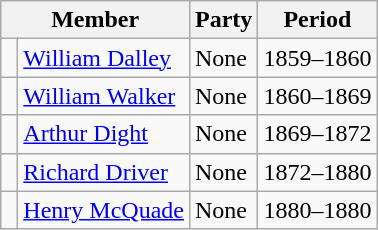<table class="wikitable">
<tr>
<th colspan="2">Member</th>
<th>Party</th>
<th>Period</th>
</tr>
<tr>
<td> </td>
<td><a href='#'>William Dalley</a></td>
<td>None</td>
<td>1859–1860</td>
</tr>
<tr>
<td> </td>
<td><a href='#'>William Walker</a></td>
<td>None</td>
<td>1860–1869</td>
</tr>
<tr>
<td> </td>
<td><a href='#'>Arthur Dight</a></td>
<td>None</td>
<td>1869–1872</td>
</tr>
<tr>
<td> </td>
<td><a href='#'>Richard Driver</a></td>
<td>None</td>
<td>1872–1880</td>
</tr>
<tr>
<td> </td>
<td><a href='#'>Henry McQuade</a></td>
<td>None</td>
<td>1880–1880</td>
</tr>
</table>
